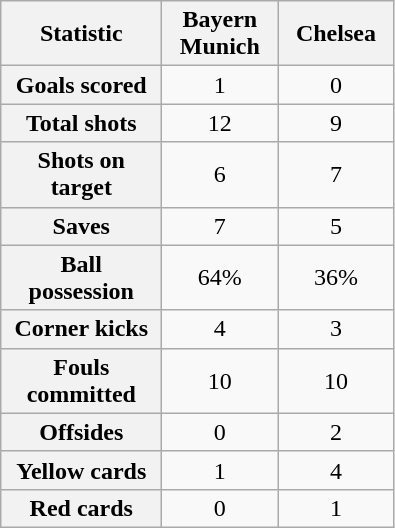<table class="wikitable plainrowheaders" style="text-align:center">
<tr>
<th scope="col" style="width:100px">Statistic</th>
<th scope="col" style="width:70px">Bayern Munich</th>
<th scope="col" style="width:70px">Chelsea</th>
</tr>
<tr>
<th scope=row>Goals scored</th>
<td>1</td>
<td>0</td>
</tr>
<tr>
<th scope=row>Total shots</th>
<td>12</td>
<td>9</td>
</tr>
<tr>
<th scope=row>Shots on target</th>
<td>6</td>
<td>7</td>
</tr>
<tr>
<th scope=row>Saves</th>
<td>7</td>
<td>5</td>
</tr>
<tr>
<th scope=row>Ball possession</th>
<td>64%</td>
<td>36%</td>
</tr>
<tr>
<th scope=row>Corner kicks</th>
<td>4</td>
<td>3</td>
</tr>
<tr>
<th scope=row>Fouls committed</th>
<td>10</td>
<td>10</td>
</tr>
<tr>
<th scope=row>Offsides</th>
<td>0</td>
<td>2</td>
</tr>
<tr>
<th scope=row>Yellow cards</th>
<td>1</td>
<td>4</td>
</tr>
<tr>
<th scope=row>Red cards</th>
<td>0</td>
<td>1</td>
</tr>
</table>
